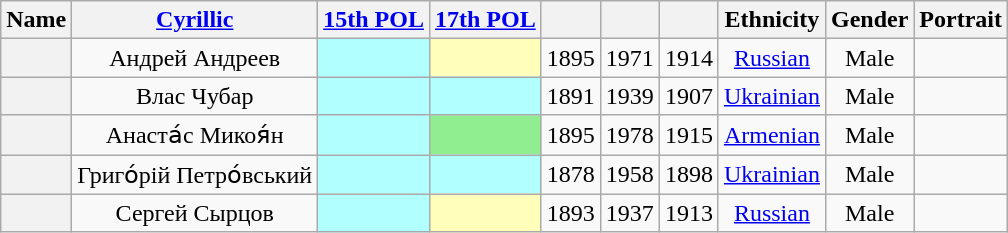<table class="wikitable sortable" style=text-align:center>
<tr>
<th scope="col">Name</th>
<th scope="col" class="unsortable"><a href='#'>Cyrillic</a></th>
<th scope="col"><a href='#'>15th POL</a></th>
<th scope="col"><a href='#'>17th POL</a></th>
<th scope="col"></th>
<th scope="col"></th>
<th scope="col"></th>
<th scope="col">Ethnicity</th>
<th scope="col">Gender</th>
<th scope="col" class="unsortable">Portrait</th>
</tr>
<tr>
<th align="center" scope="row" style="font-weight:normal;"></th>
<td>Андрей Андреев</td>
<td bgcolor = #B2FFFF></td>
<td bgcolor = ffffbb></td>
<td>1895</td>
<td>1971</td>
<td>1914</td>
<td><a href='#'>Russian</a></td>
<td>Male</td>
<td></td>
</tr>
<tr>
<th align="center" scope="row" style="font-weight:normal;"></th>
<td>Влас Чубар</td>
<td bgcolor = #B2FFFF></td>
<td bgcolor = #B2FFFF></td>
<td>1891</td>
<td>1939</td>
<td>1907</td>
<td><a href='#'>Ukrainian</a></td>
<td>Male</td>
<td></td>
</tr>
<tr>
<th align="center" scope="row" style="font-weight:normal;"></th>
<td>Анаста́с Микоя́н</td>
<td bgcolor = #B2FFFF></td>
<td bgcolor = LightGreen></td>
<td>1895</td>
<td>1978</td>
<td>1915</td>
<td><a href='#'>Armenian</a></td>
<td>Male</td>
<td></td>
</tr>
<tr>
<th align="center" scope="row" style="font-weight:normal;"></th>
<td>Григо́рій Петро́вський</td>
<td bgcolor = #B2FFFF></td>
<td bgcolor = #B2FFFF></td>
<td>1878</td>
<td>1958</td>
<td>1898</td>
<td><a href='#'>Ukrainian</a></td>
<td>Male</td>
<td></td>
</tr>
<tr>
<th align="center" scope="row" style="font-weight:normal;"></th>
<td>Сергей Сырцов</td>
<td bgcolor = #B2FFFF></td>
<td bgcolor = ffffbb></td>
<td>1893</td>
<td>1937</td>
<td>1913</td>
<td><a href='#'>Russian</a></td>
<td>Male</td>
<td></td>
</tr>
</table>
